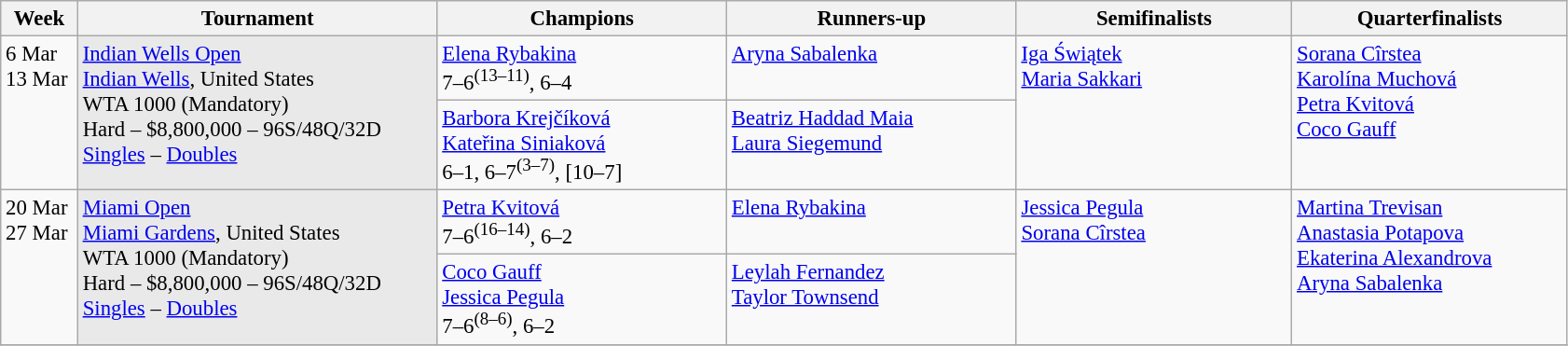<table class=wikitable style=font-size:95%>
<tr>
<th style="width:48px;">Week</th>
<th style="width:250px;">Tournament</th>
<th style="width:200px;">Champions</th>
<th style="width:200px;">Runners-up</th>
<th style="width:190px;">Semifinalists</th>
<th style="width:190px;">Quarterfinalists</th>
</tr>
<tr style="vertical-align:top">
<td rowspan="2">6 Mar <br>13 Mar</td>
<td style="background:#e9e9e9;" rowspan="2"><a href='#'>Indian Wells Open</a><br><a href='#'>Indian Wells</a>, United States<br>WTA 1000 (Mandatory)<br>Hard – $8,800,000 – 96S/48Q/32D<br><a href='#'>Singles</a> – <a href='#'>Doubles</a></td>
<td> <a href='#'>Elena Rybakina</a><br>7–6<sup>(13–11)</sup>, 6–4</td>
<td> <a href='#'>Aryna Sabalenka</a></td>
<td rowspan=2> <a href='#'>Iga Świątek</a><br> <a href='#'>Maria Sakkari</a></td>
<td rowspan="2"> <a href='#'>Sorana Cîrstea</a><br> <a href='#'>Karolína Muchová</a><br> <a href='#'>Petra Kvitová</a><br> <a href='#'>Coco Gauff</a></td>
</tr>
<tr style="vertical-align:top">
<td> <a href='#'>Barbora Krejčíková</a><br> <a href='#'>Kateřina Siniaková</a><br>6–1, 6–7<sup>(3–7)</sup>, [10–7]</td>
<td> <a href='#'>Beatriz Haddad Maia</a><br> <a href='#'>Laura Siegemund</a></td>
</tr>
<tr style="vertical-align:top">
<td rowspan="2">20 Mar <br>27 Mar</td>
<td style="background:#e9e9e9;" rowspan="2"><a href='#'>Miami Open</a><br><a href='#'>Miami Gardens</a>, United States<br>WTA 1000 (Mandatory)<br>Hard – $8,800,000 – 96S/48Q/32D<br><a href='#'>Singles</a> – <a href='#'>Doubles</a></td>
<td> <a href='#'>Petra Kvitová</a><br>7–6<sup>(16–14)</sup>, 6–2</td>
<td> <a href='#'>Elena Rybakina</a></td>
<td rowspan=2> <a href='#'>Jessica Pegula</a><br> <a href='#'>Sorana Cîrstea</a></td>
<td rowspan=2> <a href='#'>Martina Trevisan</a><br> <a href='#'>Anastasia Potapova</a><br> <a href='#'>Ekaterina Alexandrova</a><br> <a href='#'>Aryna Sabalenka</a></td>
</tr>
<tr style="vertical-align:top">
<td> <a href='#'>Coco Gauff</a><br> <a href='#'>Jessica Pegula</a><br> 7–6<sup>(8–6)</sup>, 6–2</td>
<td> <a href='#'>Leylah Fernandez</a><br> <a href='#'>Taylor Townsend</a></td>
</tr>
<tr>
</tr>
</table>
